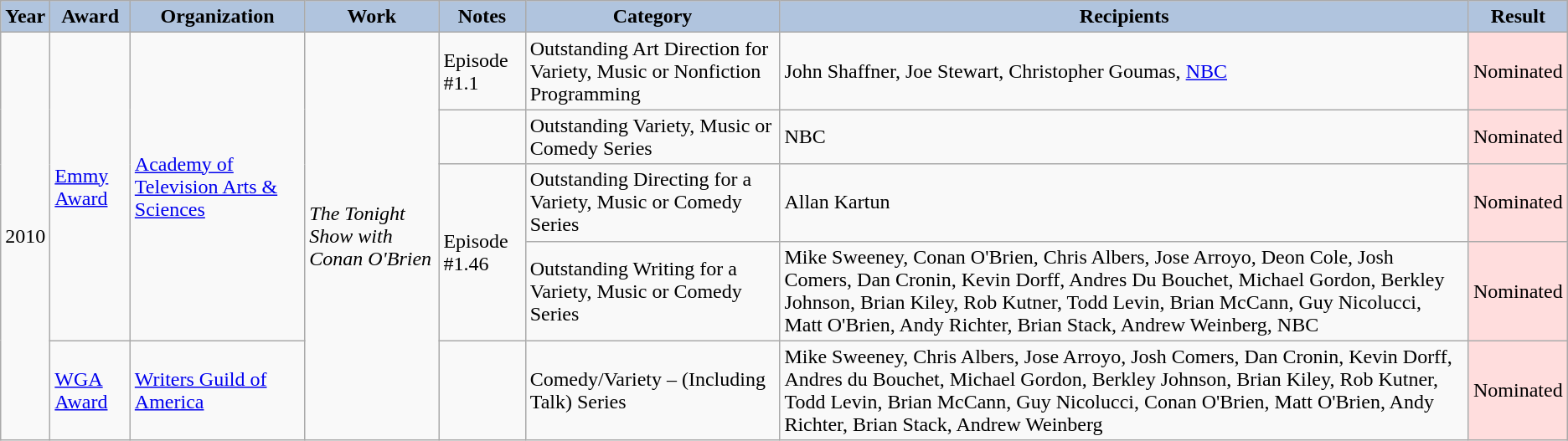<table class="wikitable">
<tr align="center">
<th style="background:#B0C4DE;">Year</th>
<th style="background:#B0C4DE;">Award</th>
<th style="background:#B0C4DE;">Organization</th>
<th style="background:#B0C4DE;">Work</th>
<th style="background:#B0C4DE;">Notes</th>
<th style="background:#B0C4DE;">Category</th>
<th style="background:#B0C4DE;">Recipients</th>
<th style="background:#B0C4DE;">Result</th>
</tr>
<tr>
<td rowspan="5">2010</td>
<td rowspan="4"><a href='#'>Emmy Award</a></td>
<td rowspan="4"><a href='#'>Academy of Television Arts & Sciences</a></td>
<td rowspan="5"><em>The Tonight Show with Conan O'Brien</em></td>
<td>Episode #1.1</td>
<td>Outstanding Art Direction for Variety, Music or Nonfiction Programming</td>
<td>John Shaffner, Joe Stewart, Christopher Goumas, <a href='#'>NBC</a></td>
<td style="background: #ffdddd">Nominated</td>
</tr>
<tr>
<td></td>
<td>Outstanding Variety, Music or Comedy Series</td>
<td>NBC</td>
<td style="background: #ffdddd">Nominated</td>
</tr>
<tr>
<td rowspan="2">Episode #1.46</td>
<td>Outstanding Directing for a Variety, Music or Comedy Series</td>
<td>Allan Kartun</td>
<td style="background: #ffdddd">Nominated</td>
</tr>
<tr>
<td>Outstanding Writing for a Variety, Music or Comedy Series</td>
<td>Mike Sweeney, Conan O'Brien, Chris Albers, Jose Arroyo, Deon Cole, Josh Comers, Dan Cronin, Kevin Dorff, Andres Du Bouchet, Michael Gordon, Berkley Johnson, Brian Kiley, Rob Kutner, Todd Levin, Brian McCann, Guy Nicolucci, Matt O'Brien, Andy Richter, Brian Stack, Andrew Weinberg, NBC</td>
<td style="background: #ffdddd">Nominated</td>
</tr>
<tr>
<td><a href='#'>WGA Award</a></td>
<td><a href='#'>Writers Guild of America</a></td>
<td></td>
<td>Comedy/Variety – (Including Talk) Series</td>
<td>Mike Sweeney, Chris Albers, Jose Arroyo, Josh Comers, Dan Cronin, Kevin Dorff, Andres du Bouchet, Michael Gordon, Berkley Johnson, Brian Kiley, Rob Kutner, Todd Levin, Brian McCann, Guy Nicolucci, Conan O'Brien, Matt O'Brien, Andy Richter, Brian Stack, Andrew Weinberg</td>
<td style="background: #ffdddd">Nominated</td>
</tr>
</table>
